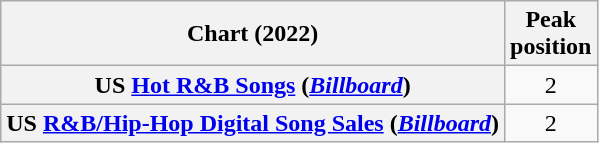<table class="wikitable sortable plainrowheaders" style="text-align:center">
<tr>
<th scope="col">Chart (2022)</th>
<th scope="col">Peak<br>position</th>
</tr>
<tr>
<th scope="row">US <a href='#'>Hot R&B Songs</a> (<em><a href='#'>Billboard</a></em>)</th>
<td>2</td>
</tr>
<tr>
<th scope="row">US <a href='#'>R&B/Hip-Hop Digital Song Sales</a> (<em><a href='#'>Billboard</a></em>)</th>
<td>2</td>
</tr>
</table>
